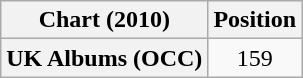<table class="wikitable plainrowheaders" style="text-align:center">
<tr>
<th scope="col">Chart (2010)</th>
<th scope="col">Position</th>
</tr>
<tr>
<th scope="row">UK Albums (OCC)</th>
<td>159</td>
</tr>
</table>
